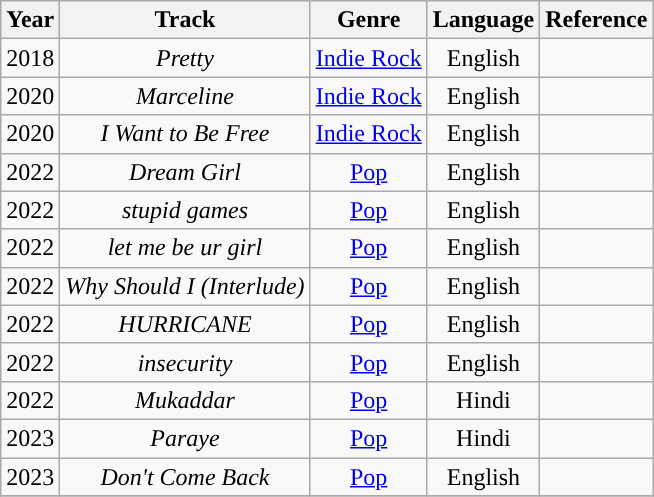<table class="wikitable" style="text-align:center;">
<tr style="background:#cfc;">
<th>Year</th>
<th>Track</th>
<th>Genre</th>
<th>Language</th>
<th>Reference</th>
</tr>
<tr>
<td>2018</td>
<td><em> Pretty</em></td>
<td><a href='#'>Indie Rock</a></td>
<td>English</td>
<td></td>
</tr>
<tr>
<td>2020</td>
<td><em> Marceline</em></td>
<td><a href='#'>Indie Rock</a></td>
<td>English</td>
<td></td>
</tr>
<tr>
<td>2020</td>
<td><em> I Want to Be Free</em></td>
<td><a href='#'>Indie Rock</a></td>
<td>English</td>
<td></td>
</tr>
<tr>
<td>2022</td>
<td><em>Dream Girl</em></td>
<td><a href='#'>Pop</a></td>
<td>English</td>
<td></td>
</tr>
<tr>
<td>2022</td>
<td><em>stupid games</em></td>
<td><a href='#'>Pop</a></td>
<td>English</td>
<td></td>
</tr>
<tr>
<td>2022</td>
<td><em>let me be ur girl</em></td>
<td><a href='#'>Pop</a></td>
<td>English</td>
<td></td>
</tr>
<tr>
<td>2022</td>
<td><em>Why Should I (Interlude)</em></td>
<td><a href='#'>Pop</a></td>
<td>English</td>
<td></td>
</tr>
<tr>
<td>2022</td>
<td><em>HURRICANE</em></td>
<td><a href='#'>Pop</a></td>
<td>English</td>
<td></td>
</tr>
<tr>
<td>2022</td>
<td><em>insecurity</em></td>
<td><a href='#'>Pop</a></td>
<td>English</td>
<td></td>
</tr>
<tr>
<td>2022</td>
<td><em>Mukaddar</em></td>
<td><a href='#'>Pop</a></td>
<td>Hindi</td>
<td></td>
</tr>
<tr>
<td>2023</td>
<td><em>Paraye</em></td>
<td><a href='#'>Pop</a></td>
<td>Hindi</td>
<td></td>
</tr>
<tr>
<td>2023</td>
<td><em>Don't Come Back</em></td>
<td><a href='#'>Pop</a></td>
<td>English</td>
<td></td>
</tr>
<tr>
</tr>
</table>
